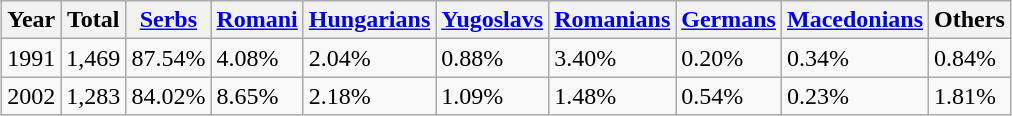<table class="wikitable" style="margin:1em auto">
<tr>
<th>Year</th>
<th>Total</th>
<th><a href='#'>Serbs</a></th>
<th><a href='#'>Romani</a></th>
<th><a href='#'>Hungarians</a></th>
<th><a href='#'>Yugoslavs</a></th>
<th><a href='#'>Romanians</a></th>
<th><a href='#'>Germans</a></th>
<th><a href='#'>Macedonians</a></th>
<th>Others</th>
</tr>
<tr>
<td>1991</td>
<td>1,469</td>
<td>87.54%</td>
<td>4.08%</td>
<td>2.04%</td>
<td>0.88%</td>
<td>3.40%</td>
<td>0.20%</td>
<td>0.34%</td>
<td>0.84%</td>
</tr>
<tr>
<td>2002</td>
<td>1,283</td>
<td>84.02%</td>
<td>8.65%</td>
<td>2.18%</td>
<td>1.09%</td>
<td>1.48%</td>
<td>0.54%</td>
<td>0.23%</td>
<td>1.81%</td>
</tr>
</table>
